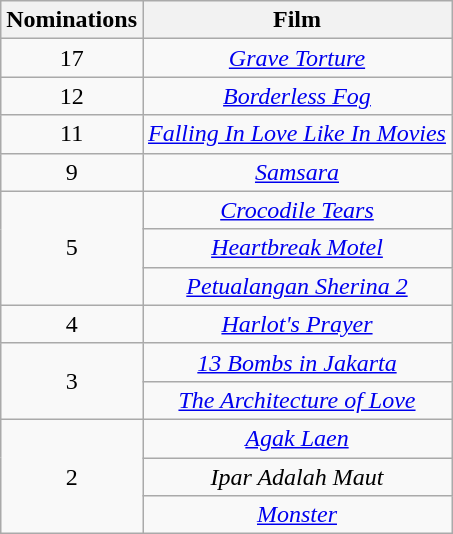<table class="wikitable plainrowheaders" style="text-align:center;">
<tr>
<th scope="col" style="width:55px;">Nominations</th>
<th scope="col" style="text-align:center;">Film</th>
</tr>
<tr>
<td>17</td>
<td><em><a href='#'>Grave Torture</a></em></td>
</tr>
<tr>
<td>12</td>
<td><em><a href='#'>Borderless Fog</a></em></td>
</tr>
<tr>
<td>11</td>
<td><em><a href='#'>Falling In Love Like In Movies</a></em></td>
</tr>
<tr>
<td>9</td>
<td><em><a href='#'>Samsara</a></em></td>
</tr>
<tr>
<td rowspan="3">5</td>
<td><em><a href='#'>Crocodile Tears</a></em></td>
</tr>
<tr>
<td><em><a href='#'>Heartbreak Motel</a></em></td>
</tr>
<tr>
<td><em><a href='#'>Petualangan Sherina 2</a></em></td>
</tr>
<tr>
<td>4</td>
<td><em><a href='#'>Harlot's Prayer</a></em></td>
</tr>
<tr>
<td rowspan="2">3</td>
<td><em><a href='#'>13 Bombs in Jakarta</a></em></td>
</tr>
<tr>
<td><em><a href='#'>The Architecture of Love</a></em></td>
</tr>
<tr>
<td rowspan="3">2</td>
<td><em><a href='#'>Agak Laen</a></em></td>
</tr>
<tr>
<td><em>Ipar Adalah Maut</em></td>
</tr>
<tr>
<td><em><a href='#'>Monster</a></em></td>
</tr>
</table>
